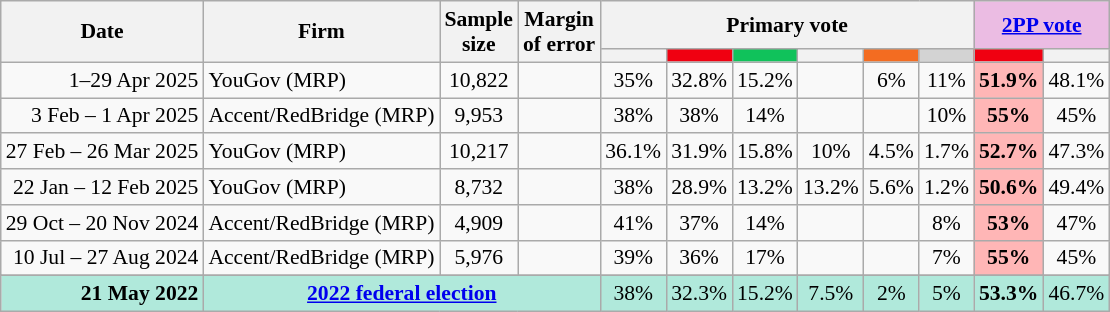<table class="nowrap wikitable tpl-blanktable" style=text-align:center;font-size:90%>
<tr>
<th rowspan=2>Date</th>
<th rowspan=2>Firm</th>
<th rowspan=2>Sample<br>size</th>
<th rowspan=2>Margin<br>of error</th>
<th colspan=6>Primary vote</th>
<th colspan=2 class=unsortable style=background:#ebbce3><a href='#'>2PP vote</a></th>
</tr>
<tr>
<th style=background:></th>
<th style="background:#F00011"></th>
<th style=background:#10C25B></th>
<th style=background:></th>
<th style=background:#f36c21></th>
<th style=background:lightgray></th>
<th style="background:#F00011"></th>
<th style=background:></th>
</tr>
<tr>
<td align=right>1–29 Apr 2025</td>
<td align=left>YouGov (MRP)</td>
<td>10,822</td>
<td></td>
<td>35%</td>
<td>32.8%</td>
<td>15.2%</td>
<td></td>
<td>6%</td>
<td>11%</td>
<th style="background:#FFB6B6">51.9%</th>
<td>48.1%</td>
</tr>
<tr>
<td align=right>3 Feb – 1 Apr 2025</td>
<td align=left>Accent/RedBridge (MRP)</td>
<td>9,953</td>
<td></td>
<td>38%</td>
<td>38%</td>
<td>14%</td>
<td></td>
<td></td>
<td>10%</td>
<th style="background:#FFB6B6">55%</th>
<td>45%</td>
</tr>
<tr>
<td align=right>27 Feb – 26 Mar 2025</td>
<td align=left>YouGov (MRP)</td>
<td>10,217</td>
<td></td>
<td>36.1%</td>
<td>31.9%</td>
<td>15.8%</td>
<td>10%</td>
<td>4.5%</td>
<td>1.7%</td>
<th style="background:#FFB6B6">52.7%</th>
<td>47.3%</td>
</tr>
<tr>
<td align=right>22 Jan – 12 Feb 2025</td>
<td align=left>YouGov (MRP)</td>
<td>8,732</td>
<td></td>
<td>38%</td>
<td>28.9%</td>
<td>13.2%</td>
<td>13.2%</td>
<td>5.6%</td>
<td>1.2%</td>
<th style="background:#FFB6B6">50.6%</th>
<td>49.4%</td>
</tr>
<tr>
<td align=right>29 Oct – 20 Nov 2024</td>
<td align=left>Accent/RedBridge (MRP)</td>
<td>4,909</td>
<td></td>
<td>41%</td>
<td>37%</td>
<td>14%</td>
<td></td>
<td></td>
<td>8%</td>
<th style="background:#FFB6B6">53%</th>
<td>47%</td>
</tr>
<tr>
<td align=right>10 Jul – 27 Aug 2024</td>
<td align=left>Accent/RedBridge (MRP)</td>
<td>5,976</td>
<td></td>
<td>39%</td>
<td>36%</td>
<td>17%</td>
<td></td>
<td></td>
<td>7%</td>
<th style="background:#FFB6B6">55%</th>
<td>45%</td>
</tr>
<tr>
</tr>
<tr style="background:#b0e9db">
<td style="text-align:right" data-sort-value="21-May-2022"><strong>21 May 2022</strong></td>
<td colspan="3" style="text-align:center"><strong><a href='#'>2022 federal election</a></strong></td>
<td>38%</td>
<td>32.3%</td>
<td>15.2%</td>
<td>7.5%</td>
<td>2%</td>
<td>5%</td>
<td><strong>53.3%</strong></td>
<td>46.7%</td>
</tr>
</table>
